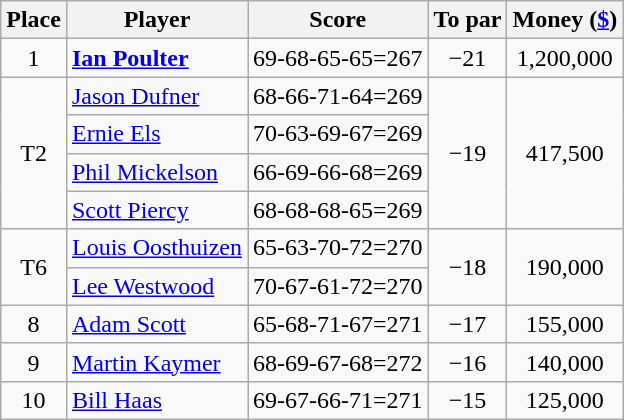<table class="wikitable">
<tr>
<th>Place</th>
<th>Player</th>
<th>Score</th>
<th>To par</th>
<th>Money (<a href='#'>$</a>)</th>
</tr>
<tr>
<td align=center>1</td>
<td> <strong><a href='#'>Ian Poulter</a></strong></td>
<td>69-68-65-65=267</td>
<td align=center>−21</td>
<td align=center>1,200,000</td>
</tr>
<tr>
<td align=center rowspan=4>T2</td>
<td> <a href='#'>Jason Dufner</a></td>
<td>68-66-71-64=269</td>
<td align=center rowspan=4>−19</td>
<td align=center rowspan=4>417,500</td>
</tr>
<tr>
<td> <a href='#'>Ernie Els</a></td>
<td>70-63-69-67=269</td>
</tr>
<tr>
<td> <a href='#'>Phil Mickelson</a></td>
<td>66-69-66-68=269</td>
</tr>
<tr>
<td> <a href='#'>Scott Piercy</a></td>
<td>68-68-68-65=269</td>
</tr>
<tr>
<td align=center rowspan=2>T6</td>
<td> <a href='#'>Louis Oosthuizen</a></td>
<td>65-63-70-72=270</td>
<td align=center rowspan=2>−18</td>
<td align=center rowspan=2>190,000</td>
</tr>
<tr>
<td> <a href='#'>Lee Westwood</a></td>
<td>70-67-61-72=270</td>
</tr>
<tr>
<td align=center>8</td>
<td> <a href='#'>Adam Scott</a></td>
<td>65-68-71-67=271</td>
<td align=center>−17</td>
<td align=center>155,000</td>
</tr>
<tr>
<td align=center>9</td>
<td> <a href='#'>Martin Kaymer</a></td>
<td>68-69-67-68=272</td>
<td align=center>−16</td>
<td align=center>140,000</td>
</tr>
<tr>
<td align=center>10</td>
<td> <a href='#'>Bill Haas</a></td>
<td>69-67-66-71=271</td>
<td align=center>−15</td>
<td align=center>125,000</td>
</tr>
</table>
